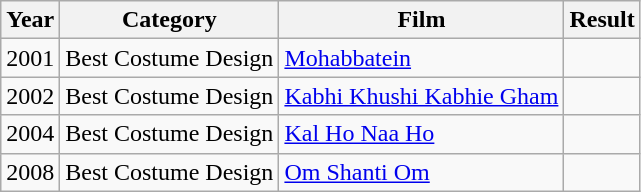<table class="wikitable">
<tr>
<th>Year</th>
<th>Category</th>
<th>Film</th>
<th>Result</th>
</tr>
<tr>
<td>2001</td>
<td>Best Costume Design</td>
<td><a href='#'>Mohabbatein</a></td>
<td></td>
</tr>
<tr>
<td>2002</td>
<td>Best Costume Design</td>
<td><a href='#'>Kabhi Khushi Kabhie Gham</a></td>
<td></td>
</tr>
<tr>
<td>2004</td>
<td>Best Costume Design</td>
<td><a href='#'>Kal Ho Naa Ho</a></td>
<td></td>
</tr>
<tr>
<td>2008</td>
<td>Best Costume Design</td>
<td><a href='#'>Om Shanti Om</a></td>
<td></td>
</tr>
</table>
